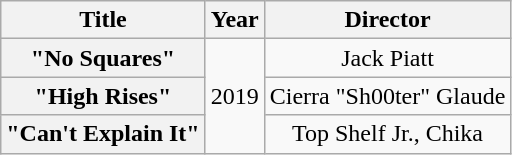<table class="wikitable plainrowheaders" style="text-align:center">
<tr>
<th scope="col">Title</th>
<th scope="col">Year</th>
<th scope="col">Director</th>
</tr>
<tr>
<th scope="row">"No Squares"</th>
<td rowspan="3">2019</td>
<td>Jack Piatt</td>
</tr>
<tr>
<th scope="row">"High Rises"</th>
<td>Cierra "Sh00ter" Glaude</td>
</tr>
<tr>
<th scope="row">"Can't Explain It"<br></th>
<td>Top Shelf Jr., Chika</td>
</tr>
</table>
